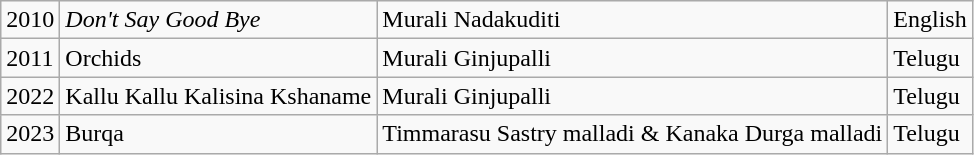<table class="wikitable sortable">
<tr>
<td>2010</td>
<td><em>Don't Say Good Bye</td>
<td>Murali Nadakuditi</td>
<td>English</td>
</tr>
<tr>
<td>2011</td>
<td></em>Orchids<em></td>
<td>Murali Ginjupalli</td>
<td>Telugu</td>
</tr>
<tr>
<td>2022</td>
<td></em>Kallu Kallu Kalisina Kshaname<em></td>
<td>Murali Ginjupalli</td>
<td>Telugu</td>
</tr>
<tr>
<td>2023</td>
<td></em>Burqa<em></td>
<td>Timmarasu Sastry malladi & Kanaka Durga malladi</td>
<td>Telugu</td>
</tr>
</table>
